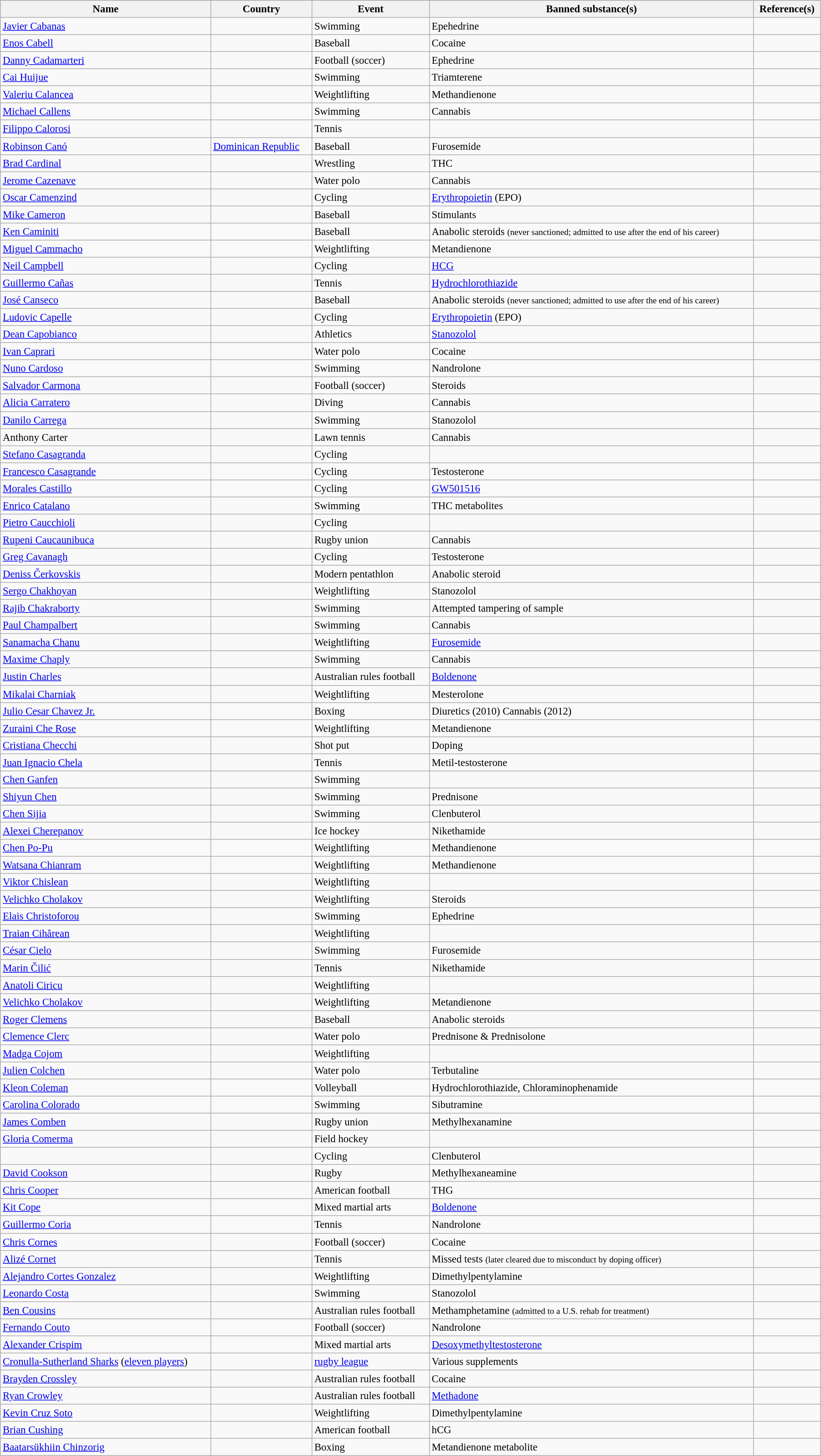<table class="wikitable sortable" style="font-size:95%; width:95%;">
<tr style="background:#ccf; class=;"sortable">
<th>Name</th>
<th>Country</th>
<th>Event</th>
<th>Banned substance(s)</th>
<th>Reference(s)</th>
</tr>
<tr>
<td><a href='#'>Javier Cabanas</a></td>
<td></td>
<td>Swimming</td>
<td>Epehedrine</td>
<td></td>
</tr>
<tr>
<td><a href='#'>Enos Cabell</a></td>
<td></td>
<td>Baseball</td>
<td>Cocaine</td>
<td></td>
</tr>
<tr>
<td><a href='#'>Danny Cadamarteri</a></td>
<td></td>
<td>Football (soccer)</td>
<td>Ephedrine</td>
<td></td>
</tr>
<tr>
<td><a href='#'>Cai Huijue</a></td>
<td></td>
<td>Swimming</td>
<td>Triamterene</td>
<td></td>
</tr>
<tr>
<td><a href='#'>Valeriu Calancea</a></td>
<td></td>
<td>Weightlifting</td>
<td>Methandienone</td>
<td></td>
</tr>
<tr>
<td><a href='#'>Michael Callens</a></td>
<td></td>
<td>Swimming</td>
<td>Cannabis</td>
<td></td>
</tr>
<tr>
<td><a href='#'>Filippo Calorosi</a></td>
<td></td>
<td>Tennis</td>
<td></td>
<td></td>
</tr>
<tr>
<td><a href='#'>Robinson Canó</a></td>
<td><a href='#'>Dominican Republic</a></td>
<td>Baseball</td>
<td>Furosemide</td>
<td></td>
</tr>
<tr>
<td><a href='#'>Brad Cardinal</a></td>
<td></td>
<td>Wrestling</td>
<td>THC</td>
<td></td>
</tr>
<tr>
<td><a href='#'>Jerome Cazenave</a></td>
<td></td>
<td>Water polo</td>
<td>Cannabis</td>
<td></td>
</tr>
<tr>
<td><a href='#'>Oscar Camenzind</a></td>
<td></td>
<td>Cycling</td>
<td><a href='#'>Erythropoietin</a> (EPO)</td>
<td></td>
</tr>
<tr>
<td><a href='#'>Mike Cameron</a></td>
<td></td>
<td>Baseball</td>
<td>Stimulants</td>
<td></td>
</tr>
<tr>
<td><a href='#'>Ken Caminiti</a></td>
<td></td>
<td>Baseball</td>
<td>Anabolic steroids <small>(never sanctioned; admitted to use after the end of his career)</small></td>
<td></td>
</tr>
<tr>
<td><a href='#'>Miguel Cammacho</a></td>
<td></td>
<td>Weightlifting</td>
<td>Metandienone</td>
<td></td>
</tr>
<tr>
<td><a href='#'>Neil Campbell</a></td>
<td></td>
<td>Cycling</td>
<td><a href='#'>HCG</a></td>
<td></td>
</tr>
<tr>
<td><a href='#'>Guillermo Cañas</a></td>
<td></td>
<td>Tennis</td>
<td><a href='#'>Hydrochlorothiazide</a></td>
<td></td>
</tr>
<tr>
<td><a href='#'>José Canseco</a></td>
<td></td>
<td>Baseball</td>
<td>Anabolic steroids <small>(never sanctioned; admitted to use after the end of his career)</small></td>
<td></td>
</tr>
<tr>
<td><a href='#'>Ludovic Capelle</a></td>
<td></td>
<td>Cycling</td>
<td><a href='#'>Erythropoietin</a> (EPO)</td>
<td></td>
</tr>
<tr>
<td><a href='#'>Dean Capobianco</a></td>
<td></td>
<td>Athletics</td>
<td><a href='#'>Stanozolol</a></td>
<td></td>
</tr>
<tr>
<td><a href='#'>Ivan Caprari</a></td>
<td></td>
<td>Water polo</td>
<td>Cocaine</td>
<td></td>
</tr>
<tr>
<td><a href='#'>Nuno Cardoso</a></td>
<td></td>
<td>Swimming</td>
<td>Nandrolone</td>
<td></td>
</tr>
<tr>
<td><a href='#'>Salvador Carmona</a></td>
<td></td>
<td>Football (soccer)</td>
<td>Steroids</td>
<td></td>
</tr>
<tr>
<td><a href='#'>Alicia Carratero</a></td>
<td></td>
<td>Diving</td>
<td>Cannabis</td>
<td></td>
</tr>
<tr>
<td><a href='#'>Danilo Carrega</a></td>
<td></td>
<td>Swimming</td>
<td>Stanozolol</td>
<td></td>
</tr>
<tr>
<td>Anthony Carter</td>
<td></td>
<td>Lawn tennis</td>
<td>Cannabis</td>
<td></td>
</tr>
<tr>
<td><a href='#'>Stefano Casagranda</a></td>
<td></td>
<td>Cycling</td>
<td></td>
<td></td>
</tr>
<tr>
<td><a href='#'>Francesco Casagrande</a></td>
<td></td>
<td>Cycling</td>
<td>Testosterone</td>
<td></td>
</tr>
<tr>
<td><a href='#'>Morales Castillo</a></td>
<td></td>
<td>Cycling</td>
<td><a href='#'>GW501516</a></td>
<td></td>
</tr>
<tr>
<td><a href='#'>Enrico Catalano</a></td>
<td></td>
<td>Swimming</td>
<td>THC metabolites</td>
<td></td>
</tr>
<tr>
<td><a href='#'>Pietro Caucchioli</a></td>
<td></td>
<td>Cycling</td>
<td></td>
<td></td>
</tr>
<tr>
<td><a href='#'>Rupeni Caucaunibuca</a></td>
<td></td>
<td>Rugby union</td>
<td>Cannabis</td>
<td></td>
</tr>
<tr>
<td><a href='#'>Greg Cavanagh</a></td>
<td></td>
<td>Cycling</td>
<td>Testosterone</td>
<td></td>
</tr>
<tr>
<td><a href='#'>Deniss Čerkovskis</a></td>
<td></td>
<td>Modern pentathlon</td>
<td>Anabolic steroid</td>
<td> </td>
</tr>
<tr>
<td><a href='#'>Sergo Chakhoyan</a></td>
<td></td>
<td>Weightlifting</td>
<td>Stanozolol</td>
<td></td>
</tr>
<tr>
<td><a href='#'>Rajib Chakraborty</a></td>
<td></td>
<td>Swimming</td>
<td>Attempted tampering of sample</td>
<td></td>
</tr>
<tr>
<td><a href='#'>Paul Champalbert</a></td>
<td></td>
<td>Swimming</td>
<td>Cannabis</td>
<td></td>
</tr>
<tr>
<td><a href='#'>Sanamacha Chanu</a></td>
<td></td>
<td>Weightlifting</td>
<td><a href='#'>Furosemide</a></td>
<td></td>
</tr>
<tr>
<td><a href='#'>Maxime Chaply</a></td>
<td></td>
<td>Swimming</td>
<td>Cannabis</td>
<td></td>
</tr>
<tr>
<td><a href='#'>Justin Charles</a></td>
<td></td>
<td>Australian rules football</td>
<td><a href='#'>Boldenone</a></td>
<td></td>
</tr>
<tr>
<td><a href='#'>Mikalai Charniak</a></td>
<td></td>
<td>Weightlifting</td>
<td>Mesterolone</td>
<td></td>
</tr>
<tr>
<td><a href='#'>Julio Cesar Chavez Jr.</a></td>
<td></td>
<td>Boxing</td>
<td>Diuretics (2010) Cannabis (2012)</td>
<td></td>
</tr>
<tr>
<td><a href='#'>Zuraini Che Rose</a></td>
<td></td>
<td>Weightlifting</td>
<td>Metandienone</td>
<td></td>
</tr>
<tr>
<td><a href='#'>Cristiana Checchi</a></td>
<td></td>
<td>Shot put</td>
<td>Doping</td>
<td></td>
</tr>
<tr>
<td><a href='#'>Juan Ignacio Chela</a></td>
<td></td>
<td>Tennis</td>
<td>Metil-testosterone</td>
<td></td>
</tr>
<tr>
<td><a href='#'>Chen Ganfen</a></td>
<td></td>
<td>Swimming</td>
<td></td>
<td></td>
</tr>
<tr>
<td><a href='#'>Shiyun Chen</a></td>
<td></td>
<td>Swimming</td>
<td>Prednisone</td>
<td></td>
</tr>
<tr>
<td><a href='#'>Chen Sijia</a></td>
<td></td>
<td>Swimming</td>
<td>Clenbuterol</td>
<td></td>
</tr>
<tr>
<td><a href='#'>Alexei Cherepanov</a></td>
<td></td>
<td>Ice hockey</td>
<td>Nikethamide</td>
<td></td>
</tr>
<tr>
<td><a href='#'>Chen Po-Pu</a></td>
<td></td>
<td>Weightlifting</td>
<td>Methandienone</td>
<td>  </td>
</tr>
<tr>
<td><a href='#'>Watsana Chianram</a></td>
<td></td>
<td>Weightlifting</td>
<td>Methandienone</td>
<td></td>
</tr>
<tr>
<td><a href='#'>Viktor Chislean</a></td>
<td></td>
<td>Weightlifting</td>
<td></td>
<td></td>
</tr>
<tr>
<td><a href='#'>Velichko Cholakov</a></td>
<td></td>
<td>Weightlifting</td>
<td>Steroids</td>
<td></td>
</tr>
<tr>
<td><a href='#'>Elais Christoforou</a></td>
<td></td>
<td>Swimming</td>
<td>Ephedrine</td>
<td></td>
</tr>
<tr>
<td><a href='#'>Traian Cihărean</a></td>
<td></td>
<td>Weightlifting</td>
<td></td>
<td></td>
</tr>
<tr>
<td><a href='#'>César Cielo</a></td>
<td></td>
<td>Swimming</td>
<td>Furosemide</td>
<td></td>
</tr>
<tr>
<td><a href='#'>Marin Čilić</a></td>
<td></td>
<td>Tennis</td>
<td>Nikethamide</td>
<td></td>
</tr>
<tr>
<td><a href='#'>Anatoli Ciricu</a></td>
<td></td>
<td>Weightlifting</td>
<td></td>
<td></td>
</tr>
<tr>
<td><a href='#'>Velichko Cholakov</a></td>
<td></td>
<td>Weightlifting</td>
<td>Metandienone</td>
<td></td>
</tr>
<tr>
<td><a href='#'>Roger Clemens</a></td>
<td></td>
<td>Baseball</td>
<td>Anabolic steroids</td>
<td></td>
</tr>
<tr>
<td><a href='#'>Clemence Clerc</a></td>
<td></td>
<td>Water polo</td>
<td>Prednisone & Prednisolone</td>
<td></td>
</tr>
<tr>
<td><a href='#'>Madga Cojom</a></td>
<td></td>
<td>Weightlifting</td>
<td></td>
<td></td>
</tr>
<tr>
<td><a href='#'>Julien Colchen</a></td>
<td></td>
<td>Water polo</td>
<td>Terbutaline</td>
<td></td>
</tr>
<tr>
<td><a href='#'>Kleon Coleman</a></td>
<td></td>
<td>Volleyball</td>
<td>Hydrochlorothiazide, Chloraminophenamide</td>
<td></td>
</tr>
<tr>
<td><a href='#'>Carolina Colorado</a></td>
<td></td>
<td>Swimming</td>
<td>Sibutramine</td>
<td></td>
</tr>
<tr>
<td><a href='#'>James Comben</a></td>
<td></td>
<td>Rugby union</td>
<td>Methylhexanamine</td>
<td></td>
</tr>
<tr>
<td><a href='#'>Gloria Comerma</a></td>
<td></td>
<td>Field hockey</td>
<td></td>
<td></td>
</tr>
<tr>
<td></td>
<td></td>
<td>Cycling</td>
<td>Clenbuterol</td>
<td></td>
</tr>
<tr>
<td><a href='#'>David Cookson</a></td>
<td></td>
<td>Rugby</td>
<td>Methylhexaneamine</td>
<td></td>
</tr>
<tr>
<td><a href='#'>Chris Cooper</a></td>
<td></td>
<td>American football</td>
<td>THG</td>
<td></td>
</tr>
<tr>
<td><a href='#'>Kit Cope</a></td>
<td></td>
<td>Mixed martial arts</td>
<td><a href='#'>Boldenone</a></td>
<td></td>
</tr>
<tr>
<td><a href='#'>Guillermo Coria</a></td>
<td></td>
<td>Tennis</td>
<td>Nandrolone</td>
<td></td>
</tr>
<tr>
<td><a href='#'>Chris Cornes</a></td>
<td></td>
<td>Football (soccer)</td>
<td>Cocaine</td>
<td></td>
</tr>
<tr>
<td><a href='#'>Alizé Cornet</a></td>
<td></td>
<td>Tennis</td>
<td>Missed tests <small>(later cleared due to misconduct by doping officer)</small></td>
<td></td>
</tr>
<tr>
<td><a href='#'>Alejandro Cortes Gonzalez</a></td>
<td></td>
<td>Weightlifting</td>
<td>Dimethylpentylamine</td>
<td></td>
</tr>
<tr>
<td><a href='#'>Leonardo Costa</a></td>
<td></td>
<td>Swimming</td>
<td>Stanozolol</td>
<td></td>
</tr>
<tr>
<td><a href='#'>Ben Cousins</a></td>
<td></td>
<td>Australian rules football</td>
<td>Methamphetamine <small>(admitted to a U.S. rehab for treatment)</small></td>
<td></td>
</tr>
<tr>
<td><a href='#'>Fernando Couto</a></td>
<td></td>
<td>Football (soccer)</td>
<td>Nandrolone</td>
<td></td>
</tr>
<tr>
<td><a href='#'>Alexander Crispim</a></td>
<td></td>
<td>Mixed martial arts</td>
<td><a href='#'>Desoxymethyltestosterone</a></td>
<td></td>
</tr>
<tr>
<td><a href='#'>Cronulla-Sutherland Sharks</a> (<a href='#'>eleven players</a>)</td>
<td></td>
<td><a href='#'>rugby league</a></td>
<td>Various supplements</td>
<td></td>
</tr>
<tr>
<td><a href='#'>Brayden Crossley</a></td>
<td></td>
<td>Australian rules football</td>
<td>Cocaine</td>
<td></td>
</tr>
<tr>
<td><a href='#'>Ryan Crowley</a></td>
<td></td>
<td>Australian rules football</td>
<td><a href='#'>Methadone</a></td>
<td></td>
</tr>
<tr>
<td><a href='#'>Kevin Cruz Soto</a></td>
<td></td>
<td>Weightlifting</td>
<td>Dimethylpentylamine</td>
<td></td>
</tr>
<tr>
<td><a href='#'>Brian Cushing</a></td>
<td></td>
<td>American football</td>
<td>hCG</td>
<td></td>
</tr>
<tr>
<td><a href='#'>Baatarsükhiin Chinzorig</a></td>
<td></td>
<td>Boxing</td>
<td>Metandienone metabolite</td>
<td></td>
</tr>
</table>
